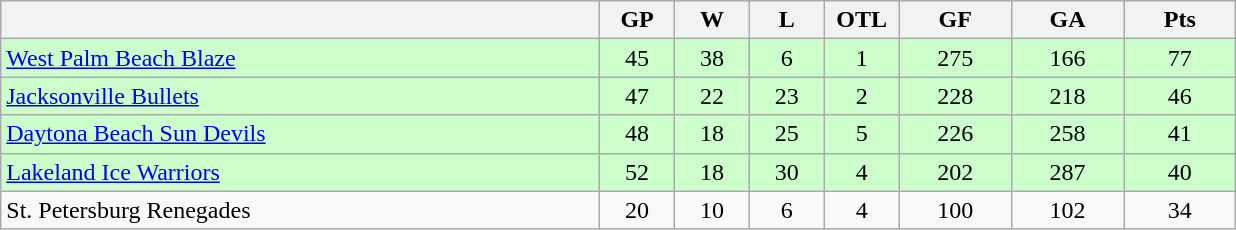<table class="wikitable">
<tr>
<th width="40%"></th>
<th width="5%">GP</th>
<th width="5%">W</th>
<th width="5%">L</th>
<th width="5%">OTL</th>
<th width="7.5%">GF</th>
<th width="7.5%">GA</th>
<th width="7.5%">Pts</th>
</tr>
<tr align="center" bgcolor="#CCFFCC">
<td align="left"><a href='#'>West Palm Beach Blaze</a></td>
<td>45</td>
<td>38</td>
<td>6</td>
<td>1</td>
<td>275</td>
<td>166</td>
<td>77</td>
</tr>
<tr align="center" bgcolor="#CCFFCC">
<td align="left"><a href='#'>Jacksonville Bullets</a></td>
<td>47</td>
<td>22</td>
<td>23</td>
<td>2</td>
<td>228</td>
<td>218</td>
<td>46</td>
</tr>
<tr align="center" bgcolor="#CCFFCC">
<td align="left"><a href='#'>Daytona Beach Sun Devils</a></td>
<td>48</td>
<td>18</td>
<td>25</td>
<td>5</td>
<td>226</td>
<td>258</td>
<td>41</td>
</tr>
<tr align="center" bgcolor="#CCFFCC">
<td align="left"><a href='#'>Lakeland Ice Warriors</a></td>
<td>52</td>
<td>18</td>
<td>30</td>
<td>4</td>
<td>202</td>
<td>287</td>
<td>40</td>
</tr>
<tr align="center">
<td align="left">St. Petersburg Renegades</td>
<td>20</td>
<td>10</td>
<td>6</td>
<td>4</td>
<td>100</td>
<td>102</td>
<td>34</td>
</tr>
</table>
